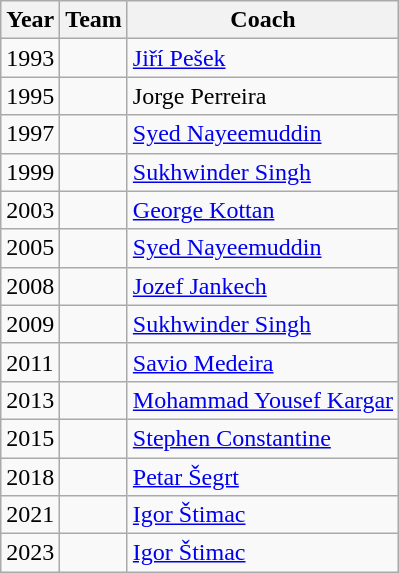<table class="wikitable">
<tr>
<th>Year</th>
<th>Team</th>
<th>Coach</th>
</tr>
<tr>
<td>1993</td>
<td></td>
<td> <a href='#'>Jiří Pešek</a></td>
</tr>
<tr>
<td>1995</td>
<td></td>
<td> Jorge Perreira</td>
</tr>
<tr>
<td>1997</td>
<td></td>
<td> <a href='#'>Syed Nayeemuddin</a></td>
</tr>
<tr>
<td>1999</td>
<td></td>
<td> <a href='#'>Sukhwinder Singh</a></td>
</tr>
<tr>
<td>2003</td>
<td></td>
<td> <a href='#'>George Kottan</a></td>
</tr>
<tr>
<td>2005</td>
<td></td>
<td> <a href='#'>Syed Nayeemuddin</a> </td>
</tr>
<tr>
<td>2008</td>
<td></td>
<td> <a href='#'>Jozef Jankech</a></td>
</tr>
<tr>
<td>2009</td>
<td></td>
<td> <a href='#'>Sukhwinder Singh</a> </td>
</tr>
<tr>
<td>2011</td>
<td></td>
<td> <a href='#'>Savio Medeira</a></td>
</tr>
<tr>
<td>2013</td>
<td></td>
<td> <a href='#'>Mohammad Yousef Kargar</a></td>
</tr>
<tr>
<td>2015</td>
<td></td>
<td> <a href='#'>Stephen Constantine</a></td>
</tr>
<tr>
<td>2018</td>
<td></td>
<td> <a href='#'>Petar Šegrt</a></td>
</tr>
<tr>
<td>2021</td>
<td></td>
<td> <a href='#'>Igor Štimac</a></td>
</tr>
<tr>
<td>2023</td>
<td></td>
<td> <a href='#'>Igor Štimac</a> </td>
</tr>
</table>
